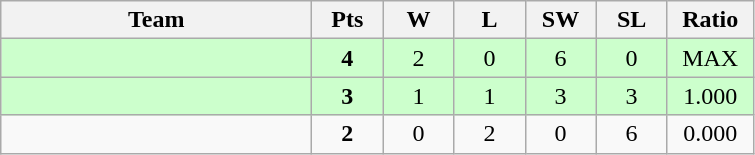<table class=wikitable style=text-align:center>
<tr>
<th width=200>Team</th>
<th width=40>Pts</th>
<th width=40>W</th>
<th width=40>L</th>
<th width=40>SW</th>
<th width=40>SL</th>
<th width=50>Ratio</th>
</tr>
<tr bgcolor="ccffcc">
<td align=left></td>
<td><strong>4</strong></td>
<td>2</td>
<td>0</td>
<td>6</td>
<td>0</td>
<td>MAX</td>
</tr>
<tr bgcolor="ccffcc">
<td align=left></td>
<td><strong>3</strong></td>
<td>1</td>
<td>1</td>
<td>3</td>
<td>3</td>
<td>1.000</td>
</tr>
<tr>
<td align=left></td>
<td><strong>2</strong></td>
<td>0</td>
<td>2</td>
<td>0</td>
<td>6</td>
<td>0.000</td>
</tr>
</table>
